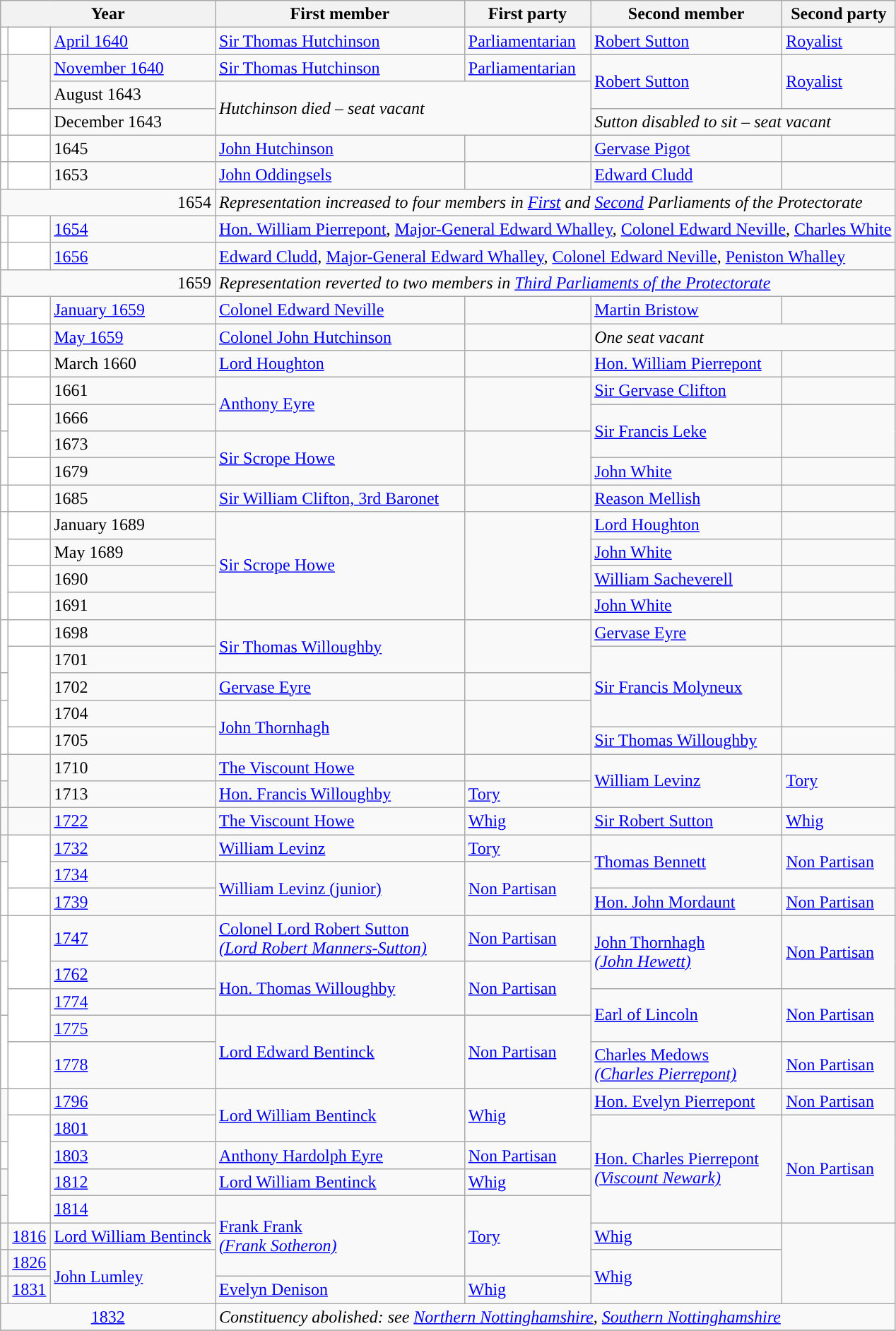<table class="wikitable">
<tr>
<th colspan="3">Year</th>
<th>First member</th>
<th>First party</th>
<th>Second member</th>
<th>Second party</th>
</tr>
<tr>
<td style="color:inherit;background-color: white"></td>
<td style="color:inherit;background-color: white"></td>
<td><a href='#'>April 1640</a></td>
<td><a href='#'>Sir Thomas Hutchinson</a></td>
<td><a href='#'>Parliamentarian</a></td>
<td><a href='#'>Robert Sutton</a></td>
<td><a href='#'>Royalist</a></td>
</tr>
<tr>
<td style="color:inherit;background-color: "></td>
<td rowspan="2" style="color:inherit;background-color: "></td>
<td><a href='#'>November 1640</a></td>
<td><a href='#'>Sir Thomas Hutchinson</a></td>
<td><a href='#'>Parliamentarian</a></td>
<td rowspan="2"><a href='#'>Robert Sutton</a></td>
<td rowspan="2"><a href='#'>Royalist</a></td>
</tr>
<tr>
<td rowspan="2" style="color:inherit;background-color: white"></td>
<td>August 1643</td>
<td rowspan="2" colspan="2"><em>Hutchinson died – seat vacant</em></td>
</tr>
<tr>
<td style="color:inherit;background-color: white"></td>
<td>December 1643</td>
<td colspan="2"><em>Sutton disabled to sit – seat vacant</em></td>
</tr>
<tr>
<td style="color:inherit;background-color: white"></td>
<td style="color:inherit;background-color: white"></td>
<td>1645</td>
<td><a href='#'>John Hutchinson</a></td>
<td></td>
<td><a href='#'>Gervase Pigot</a></td>
<td></td>
</tr>
<tr>
<td style="color:inherit;background-color: white"></td>
<td style="color:inherit;background-color: white"></td>
<td>1653</td>
<td><a href='#'>John Oddingsels</a></td>
<td></td>
<td><a href='#'>Edward Cludd</a></td>
<td></td>
</tr>
<tr>
<td colspan="3" align="right">1654</td>
<td colspan="4"><em>Representation increased to four members in <a href='#'>First</a> and <a href='#'>Second</a> Parliaments of the Protectorate</em></td>
</tr>
<tr>
<td style="color:inherit;background-color: white"></td>
<td style="color:inherit;background-color: white"></td>
<td><a href='#'>1654</a></td>
<td colspan="4"><a href='#'>Hon. William Pierrepont</a>, <a href='#'>Major-General Edward Whalley</a>, <a href='#'>Colonel Edward Neville</a>, <a href='#'>Charles White</a></td>
</tr>
<tr>
<td style="color:inherit;background-color: white"></td>
<td style="color:inherit;background-color: white"></td>
<td><a href='#'>1656</a></td>
<td colspan="4"><a href='#'>Edward Cludd</a>, <a href='#'>Major-General Edward Whalley</a>, <a href='#'>Colonel Edward Neville</a>, <a href='#'>Peniston Whalley</a></td>
</tr>
<tr>
<td colspan="3" align="right">1659</td>
<td colspan="4"><em>Representation reverted to two members in <a href='#'>Third Parliaments of the Protectorate</a></em></td>
</tr>
<tr>
<td style="color:inherit;background-color: white"></td>
<td style="color:inherit;background-color: white"></td>
<td><a href='#'>January 1659</a></td>
<td><a href='#'>Colonel Edward Neville</a></td>
<td></td>
<td><a href='#'>Martin Bristow</a></td>
<td></td>
</tr>
<tr>
<td style="color:inherit;background-color: white"></td>
<td style="color:inherit;background-color: white"></td>
<td><a href='#'>May 1659</a></td>
<td><a href='#'>Colonel John Hutchinson</a></td>
<td></td>
<td colspan="2"><em>One seat vacant</em></td>
</tr>
<tr>
<td style="color:inherit;background-color: white"></td>
<td style="color:inherit;background-color: white"></td>
<td>March 1660</td>
<td><a href='#'>Lord Houghton</a></td>
<td></td>
<td><a href='#'>Hon. William Pierrepont</a></td>
<td></td>
</tr>
<tr>
<td rowspan="2" style="color:inherit;background-color: white"></td>
<td style="color:inherit;background-color: white"></td>
<td>1661</td>
<td rowspan="2"><a href='#'>Anthony Eyre</a></td>
<td rowspan="2"></td>
<td><a href='#'>Sir Gervase Clifton</a></td>
<td></td>
</tr>
<tr>
<td rowspan="2" style="color:inherit;background-color: white"></td>
<td>1666</td>
<td rowspan="2"><a href='#'>Sir Francis Leke</a></td>
<td rowspan="2"></td>
</tr>
<tr>
<td rowspan="2" style="color:inherit;background-color: white"></td>
<td>1673</td>
<td rowspan="2"><a href='#'>Sir Scrope Howe</a></td>
<td rowspan="2"></td>
</tr>
<tr>
<td style="color:inherit;background-color: white"></td>
<td>1679</td>
<td><a href='#'>John White</a></td>
<td></td>
</tr>
<tr>
<td style="color:inherit;background-color: white"></td>
<td style="color:inherit;background-color: white"></td>
<td>1685</td>
<td><a href='#'>Sir William Clifton, 3rd Baronet</a></td>
<td></td>
<td><a href='#'>Reason Mellish</a></td>
<td></td>
</tr>
<tr>
<td rowspan="4" style="color:inherit;background-color: white"></td>
<td style="color:inherit;background-color: white"></td>
<td>January 1689</td>
<td rowspan="4"><a href='#'>Sir Scrope Howe</a></td>
<td rowspan="4"></td>
<td><a href='#'>Lord Houghton</a></td>
<td></td>
</tr>
<tr>
<td style="color:inherit;background-color: white"></td>
<td>May 1689</td>
<td><a href='#'>John White</a></td>
<td></td>
</tr>
<tr>
<td style="color:inherit;background-color: white"></td>
<td>1690</td>
<td><a href='#'>William Sacheverell</a></td>
<td></td>
</tr>
<tr>
<td style="color:inherit;background-color: white"></td>
<td>1691</td>
<td><a href='#'>John White</a></td>
<td></td>
</tr>
<tr>
<td rowspan="2" style="color:inherit;background-color: white"></td>
<td style="color:inherit;background-color: white"></td>
<td>1698</td>
<td rowspan="2"><a href='#'>Sir Thomas Willoughby</a></td>
<td rowspan="2"></td>
<td><a href='#'>Gervase Eyre</a></td>
<td></td>
</tr>
<tr>
<td rowspan="3" style="color:inherit;background-color: white"></td>
<td>1701</td>
<td rowspan="3"><a href='#'>Sir Francis Molyneux</a></td>
<td rowspan="3"></td>
</tr>
<tr>
<td style="color:inherit;background-color: white"></td>
<td>1702</td>
<td><a href='#'>Gervase Eyre</a></td>
<td></td>
</tr>
<tr>
<td rowspan="2" style="color:inherit;background-color: white"></td>
<td>1704</td>
<td rowspan="2"><a href='#'>John Thornhagh</a></td>
<td rowspan="2"></td>
</tr>
<tr>
<td style="color:inherit;background-color: white"></td>
<td>1705</td>
<td><a href='#'>Sir Thomas Willoughby</a></td>
<td></td>
</tr>
<tr>
<td style="color:inherit;background-color: white"></td>
<td rowspan="2" style="color:inherit;background-color: "></td>
<td>1710</td>
<td><a href='#'>The Viscount Howe</a></td>
<td></td>
<td rowspan="2"><a href='#'>William Levinz</a></td>
<td rowspan="2"><a href='#'>Tory</a></td>
</tr>
<tr>
<td style="color:inherit;background-color: "></td>
<td>1713</td>
<td><a href='#'>Hon. Francis Willoughby</a></td>
<td><a href='#'>Tory</a></td>
</tr>
<tr>
<td style="color:inherit;background-color: "></td>
<td style="color:inherit;background-color: "></td>
<td><a href='#'>1722</a></td>
<td><a href='#'>The Viscount Howe</a></td>
<td><a href='#'>Whig</a></td>
<td><a href='#'>Sir Robert Sutton</a></td>
<td><a href='#'>Whig</a></td>
</tr>
<tr>
<td style="color:inherit;background-color: "></td>
<td style="color:inherit;background-color: white" rowspan="2"></td>
<td><a href='#'>1732</a></td>
<td><a href='#'>William Levinz</a></td>
<td><a href='#'>Tory</a></td>
<td rowspan="2"><a href='#'>Thomas Bennett</a></td>
<td rowspan="2"><a href='#'>Non Partisan</a></td>
</tr>
<tr>
<td style="color:inherit;background-color: white" rowspan="2"></td>
<td><a href='#'>1734</a></td>
<td rowspan="2"><a href='#'>William Levinz (junior)</a></td>
<td rowspan="2"><a href='#'>Non Partisan</a></td>
</tr>
<tr>
<td style="color:inherit;background-color: white"></td>
<td><a href='#'>1739</a></td>
<td><a href='#'>Hon. John Mordaunt</a></td>
<td><a href='#'>Non Partisan</a></td>
</tr>
<tr>
<td style="color:inherit;background-color: white"></td>
<td style="color:inherit;background-color: white" rowspan="2"></td>
<td><a href='#'>1747</a></td>
<td><a href='#'>Colonel Lord Robert Sutton<br><em>(Lord Robert Manners-Sutton)</em></a></td>
<td><a href='#'>Non Partisan</a></td>
<td rowspan="2"><a href='#'>John Thornhagh<br><em>(John Hewett)</em></a></td>
<td rowspan="2"><a href='#'>Non Partisan</a></td>
</tr>
<tr>
<td style="color:inherit;background-color: white" rowspan="2"></td>
<td><a href='#'>1762</a></td>
<td rowspan="2"><a href='#'>Hon. Thomas Willoughby</a></td>
<td rowspan="2"><a href='#'>Non Partisan</a></td>
</tr>
<tr>
<td style="color:inherit;background-color: white" rowspan="2"></td>
<td><a href='#'>1774</a></td>
<td rowspan="2"><a href='#'>Earl of Lincoln</a></td>
<td rowspan="2"><a href='#'>Non Partisan</a></td>
</tr>
<tr>
<td style="color:inherit;background-color: white" rowspan="2"></td>
<td><a href='#'>1775</a></td>
<td rowspan="2"><a href='#'>Lord Edward Bentinck</a></td>
<td rowspan="2"><a href='#'>Non Partisan</a></td>
</tr>
<tr>
<td style="color:inherit;background-color: white"></td>
<td><a href='#'>1778</a></td>
<td><a href='#'>Charles Medows<br><em>(Charles Pierrepont)</em></a></td>
<td><a href='#'>Non Partisan</a></td>
</tr>
<tr>
<td rowspan="2" style="color:inherit;background-color: "></td>
<td style="color:inherit;background-color: white"></td>
<td><a href='#'>1796</a></td>
<td rowspan="2"><a href='#'>Lord William Bentinck</a></td>
<td rowspan="2"><a href='#'>Whig</a></td>
<td><a href='#'>Hon. Evelyn Pierrepont</a></td>
<td><a href='#'>Non Partisan</a></td>
</tr>
<tr>
<td style="color:inherit;background-color: white" rowspan="4"></td>
<td><a href='#'>1801</a></td>
<td rowspan="4"><a href='#'>Hon. Charles Pierrepont<br><em>(Viscount Newark)</em></a></td>
<td rowspan="4"><a href='#'>Non Partisan</a></td>
</tr>
<tr>
<td style="color:inherit;background-color: white"></td>
<td><a href='#'>1803</a></td>
<td><a href='#'>Anthony Hardolph Eyre</a></td>
<td><a href='#'>Non Partisan</a></td>
</tr>
<tr>
<td style="color:inherit;background-color: "></td>
<td><a href='#'>1812</a></td>
<td><a href='#'>Lord William Bentinck</a></td>
<td><a href='#'>Whig</a></td>
</tr>
<tr>
<td style="color:inherit;background-color: "></td>
<td><a href='#'>1814</a></td>
<td rowspan="3"><a href='#'>Frank Frank<br><em>(Frank Sotheron)</em></a></td>
<td rowspan="3"><a href='#'>Tory</a></td>
</tr>
<tr>
<td style="color:inherit;background-color: "></td>
<td><a href='#'>1816</a></td>
<td><a href='#'>Lord William Bentinck</a></td>
<td><a href='#'>Whig</a></td>
</tr>
<tr>
<td style="color:inherit;background-color: "></td>
<td><a href='#'>1826</a></td>
<td rowspan="2"><a href='#'>John Lumley</a></td>
<td rowspan="2"><a href='#'>Whig</a></td>
</tr>
<tr>
<td style="color:inherit;background-color: "></td>
<td><a href='#'>1831</a></td>
<td><a href='#'>Evelyn Denison</a></td>
<td><a href='#'>Whig</a></td>
</tr>
<tr>
<td colspan="3" align="center"><a href='#'>1832</a></td>
<td colspan="4"><em>Constituency abolished: see <a href='#'>Northern Nottinghamshire</a>, <a href='#'>Southern Nottinghamshire</a></em></td>
</tr>
<tr>
</tr>
</table>
